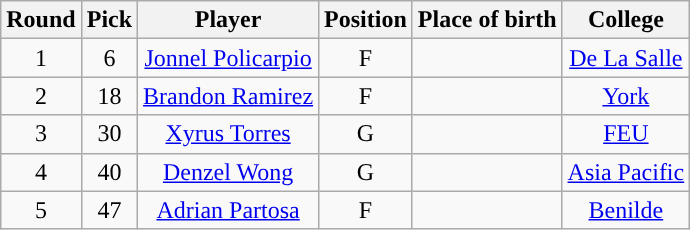<table class="wikitable sortable sortable" style="text-align:center">
<tr>
<th>Round</th>
<th>Pick</th>
<th>Player</th>
<th>Position</th>
<th>Place of birth</th>
<th>College</th>
</tr>
<tr>
<td>1</td>
<td>6</td>
<td><a href='#'>Jonnel Policarpio</a></td>
<td>F</td>
<td></td>
<td><a href='#'>De La Salle</a></td>
</tr>
<tr>
<td>2</td>
<td>18</td>
<td><a href='#'>Brandon Ramirez</a></td>
<td>F</td>
<td></td>
<td><a href='#'>York</a></td>
</tr>
<tr>
<td>3</td>
<td>30</td>
<td><a href='#'>Xyrus Torres</a></td>
<td>G</td>
<td></td>
<td><a href='#'>FEU</a></td>
</tr>
<tr>
<td>4</td>
<td>40</td>
<td><a href='#'>Denzel Wong</a></td>
<td>G</td>
<td></td>
<td><a href='#'>Asia Pacific</a></td>
</tr>
<tr>
<td>5</td>
<td>47</td>
<td><a href='#'>Adrian Partosa</a></td>
<td>F</td>
<td></td>
<td><a href='#'>Benilde</a></td>
</tr>
</table>
